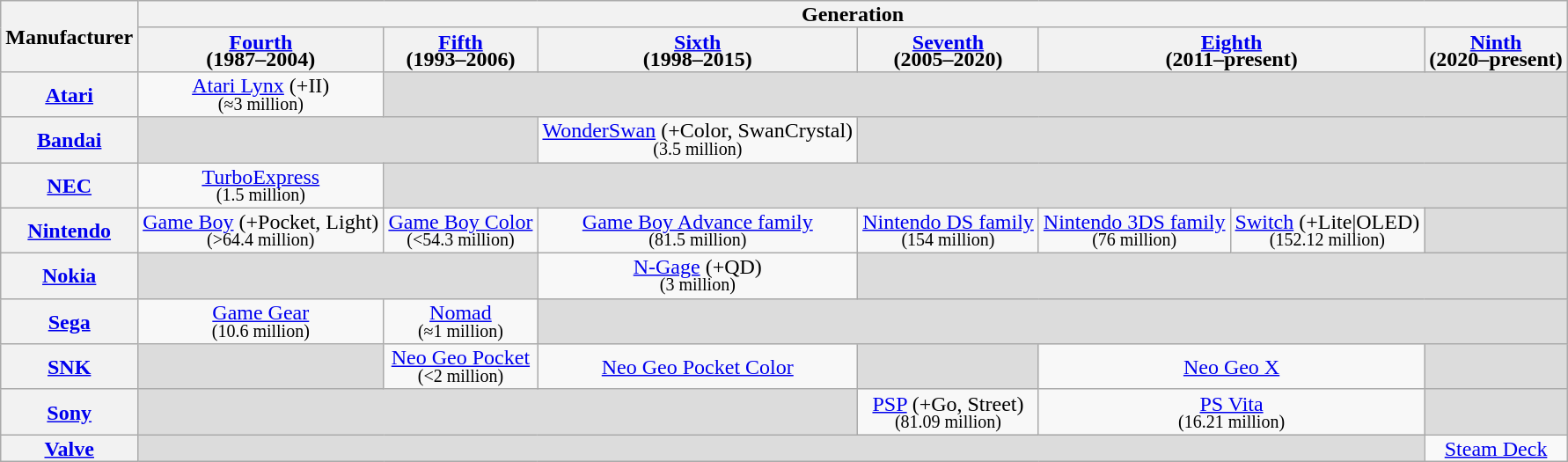<table class="wikitable" style="text-align:center; width:auto; line-height:13px;">
<tr>
<th rowspan="2" scope="col">Manufacturer</th>
<th colspan="9" scope="col">Generation</th>
</tr>
<tr>
<th scope="col"><a href='#'>Fourth</a><br><span>(1987–2004)</span></th>
<th scope="col"><a href='#'>Fifth</a><br><span>(1993–2006)</span></th>
<th scope="col"><a href='#'>Sixth</a><br><span>(1998–2015)</span></th>
<th scope="col"><a href='#'>Seventh</a><br><span>(2005–2020)</span></th>
<th colspan="2" scope="col"><a href='#'>Eighth</a><br><span>(2011–present)</span></th>
<th scope="col"><a href='#'>Ninth</a><br><span>(2020–present)</span></th>
</tr>
<tr>
<th><a href='#'>Atari</a></th>
<td bgcolor="#F8F8F8"><a href='#'>Atari Lynx</a> (+II) <br><small>(≈3 million)</small></td>
<td bgcolor="#DCDCDC" colspan="6"></td>
</tr>
<tr>
<th><a href='#'>Bandai</a></th>
<td bgcolor="#DCDCDC" colspan="2"></td>
<td bgcolor="#F8F8F8"><a href='#'>WonderSwan</a> (+Color, SwanCrystal) <br><small>(3.5 million)</small></td>
<td bgcolor="#DCDCDC" colspan="6"></td>
</tr>
<tr>
<th><a href='#'>NEC</a></th>
<td bgcolor="#F8F8F8"><a href='#'>TurboExpress</a> <br><small>(1.5 million)</small></td>
<td bgcolor="#DCDCDC" colspan="6"></td>
</tr>
<tr>
<th><a href='#'>Nintendo</a></th>
<td bgcolor="#F8F8F8"><a href='#'>Game Boy</a> (+Pocket, Light) <br><small>(>64.4 million)</small></td>
<td bgcolor="#F8F8F8"><a href='#'>Game Boy Color</a> <br><small>(<54.3 million)</small></td>
<td bgcolor="#F8F8F8"><a href='#'>Game Boy Advance family</a> <br><small>(81.5 million)</small></td>
<td bgcolor="#F8F8F8"><a href='#'>Nintendo DS family</a> <br><small>(154 million)</small></td>
<td bgcolor="#F8F8F8"><a href='#'>Nintendo 3DS family</a> <br><small>(76 million)</small></td>
<td bgcolor="#F8F8F8"><a href='#'>Switch</a> (+Lite|OLED) <br><small>(152.12 million)</small></td>
<td bgcolor="#DCDCDC" colspan="1"></td>
</tr>
<tr>
<th><a href='#'>Nokia</a></th>
<td bgcolor="#DCDCDC" colspan="2"></td>
<td bgcolor="#F8F8F8"><a href='#'>N-Gage</a> (+QD) <br><small>(3 million)</small></td>
<td bgcolor="#DCDCDC" colspan="4"></td>
</tr>
<tr>
<th><a href='#'>Sega</a></th>
<td bgcolor="#F8F8F8"><a href='#'>Game Gear</a> <br><small>(10.6 million)</small></td>
<td bgcolor="#F8F8F8"><a href='#'>Nomad</a> <br><small>(≈1 million)</small></td>
<td bgcolor="#DCDCDC" colspan="5"></td>
</tr>
<tr>
<th><a href='#'>SNK</a></th>
<td bgcolor="#DCDCDC" colspan="1"></td>
<td bgcolor="#F8F8F8"><a href='#'>Neo Geo Pocket</a> <br><small>(<2 million)</small></td>
<td bgcolor="#F8F8F8"><a href='#'>Neo Geo Pocket Color</a></td>
<td bgcolor="#DCDCDC" colspan="1"></td>
<td bgcolor="#F8F8F8" colspan="2"><a href='#'>Neo Geo X</a></td>
<td bgcolor="#DCDCDC" colspan="3"></td>
</tr>
<tr>
<th><a href='#'>Sony</a></th>
<td bgcolor="#DCDCDC" colspan="3"></td>
<td bgcolor="#F8F8F8"><a href='#'>PSP</a> (+Go, Street) <br><small>(81.09 million)</small></td>
<td bgcolor="#F8F8F8" colspan="2"><a href='#'>PS Vita</a> <br><small>(16.21 million)</small></td>
<td bgcolor="#DCDCDC" colspan="1"></td>
</tr>
<tr>
<th><a href='#'>Valve</a></th>
<td bgcolor="#DCDCDC" colspan="6"></td>
<td><a href='#'>Steam Deck</a> </td>
</tr>
</table>
